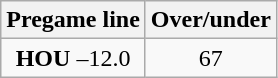<table class="wikitable">
<tr align="center">
<th style=>Pregame line</th>
<th style=>Over/under</th>
</tr>
<tr align="center">
<td><strong>HOU</strong> –12.0</td>
<td>67</td>
</tr>
</table>
